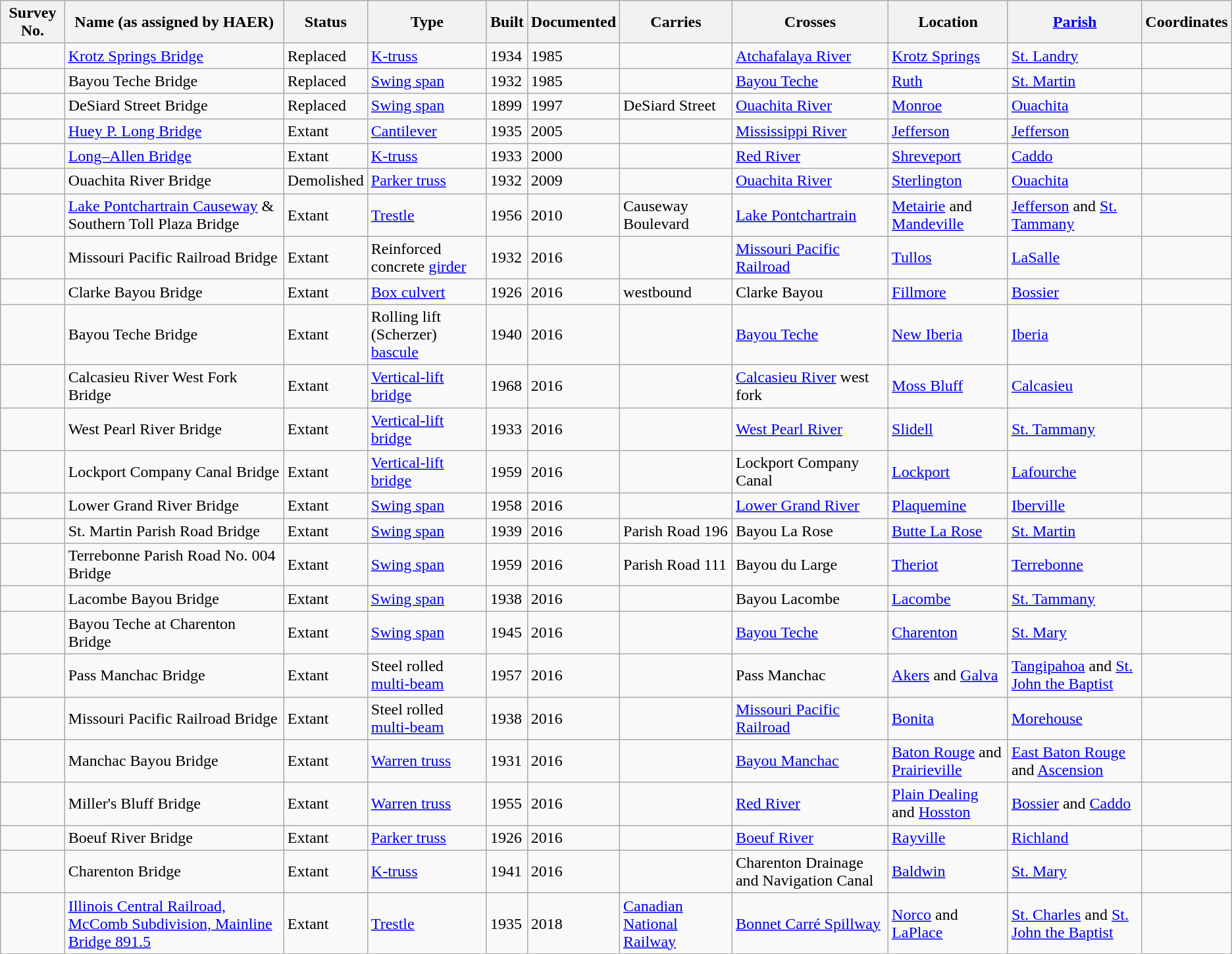<table class="wikitable sortable">
<tr>
<th>Survey No.</th>
<th>Name (as assigned by HAER)</th>
<th>Status</th>
<th>Type</th>
<th>Built</th>
<th>Documented</th>
<th>Carries</th>
<th>Crosses</th>
<th>Location</th>
<th><a href='#'>Parish</a></th>
<th>Coordinates</th>
</tr>
<tr>
<td></td>
<td><a href='#'>Krotz Springs Bridge</a></td>
<td>Replaced</td>
<td><a href='#'>K-truss</a></td>
<td>1934</td>
<td>1985</td>
<td></td>
<td><a href='#'>Atchafalaya River</a></td>
<td><a href='#'>Krotz Springs</a></td>
<td><a href='#'>St. Landry</a></td>
<td></td>
</tr>
<tr>
<td></td>
<td>Bayou Teche Bridge</td>
<td>Replaced</td>
<td><a href='#'>Swing span</a></td>
<td>1932</td>
<td>1985</td>
<td></td>
<td><a href='#'>Bayou Teche</a></td>
<td><a href='#'>Ruth</a></td>
<td><a href='#'>St. Martin</a></td>
<td></td>
</tr>
<tr>
<td></td>
<td>DeSiard Street Bridge</td>
<td>Replaced</td>
<td><a href='#'>Swing span</a></td>
<td>1899</td>
<td>1997</td>
<td>DeSiard Street</td>
<td><a href='#'>Ouachita River</a></td>
<td><a href='#'>Monroe</a></td>
<td><a href='#'>Ouachita</a></td>
<td></td>
</tr>
<tr>
<td></td>
<td><a href='#'>Huey P. Long Bridge</a></td>
<td>Extant</td>
<td><a href='#'>Cantilever</a></td>
<td>1935</td>
<td>2005</td>
<td></td>
<td><a href='#'>Mississippi River</a></td>
<td><a href='#'>Jefferson</a></td>
<td><a href='#'>Jefferson</a></td>
<td></td>
</tr>
<tr>
<td></td>
<td><a href='#'>Long–Allen Bridge</a></td>
<td>Extant</td>
<td><a href='#'>K-truss</a></td>
<td>1933</td>
<td>2000</td>
<td></td>
<td><a href='#'>Red River</a></td>
<td><a href='#'>Shreveport</a></td>
<td><a href='#'>Caddo</a></td>
<td></td>
</tr>
<tr>
<td></td>
<td>Ouachita River Bridge</td>
<td>Demolished</td>
<td><a href='#'>Parker truss</a></td>
<td>1932</td>
<td>2009</td>
<td></td>
<td><a href='#'>Ouachita River</a></td>
<td><a href='#'>Sterlington</a></td>
<td><a href='#'>Ouachita</a></td>
<td></td>
</tr>
<tr>
<td></td>
<td><a href='#'>Lake Pontchartrain Causeway</a> & Southern Toll Plaza Bridge</td>
<td>Extant</td>
<td><a href='#'>Trestle</a></td>
<td>1956</td>
<td>2010</td>
<td>Causeway Boulevard</td>
<td><a href='#'>Lake Pontchartrain</a></td>
<td><a href='#'>Metairie</a> and <a href='#'>Mandeville</a></td>
<td><a href='#'>Jefferson</a> and <a href='#'>St. Tammany</a></td>
<td></td>
</tr>
<tr>
<td></td>
<td>Missouri Pacific Railroad Bridge</td>
<td>Extant</td>
<td>Reinforced concrete <a href='#'>girder</a></td>
<td>1932</td>
<td>2016</td>
<td></td>
<td><a href='#'>Missouri Pacific Railroad</a></td>
<td><a href='#'>Tullos</a></td>
<td><a href='#'>LaSalle</a></td>
<td></td>
</tr>
<tr>
<td></td>
<td>Clarke Bayou Bridge</td>
<td>Extant</td>
<td><a href='#'>Box culvert</a></td>
<td>1926</td>
<td>2016</td>
<td> westbound</td>
<td>Clarke Bayou</td>
<td><a href='#'>Fillmore</a></td>
<td><a href='#'>Bossier</a></td>
<td></td>
</tr>
<tr>
<td></td>
<td>Bayou Teche Bridge</td>
<td>Extant</td>
<td>Rolling lift (Scherzer) <a href='#'>bascule</a></td>
<td>1940</td>
<td>2016</td>
<td></td>
<td><a href='#'>Bayou Teche</a></td>
<td><a href='#'>New Iberia</a></td>
<td><a href='#'>Iberia</a></td>
<td></td>
</tr>
<tr>
<td></td>
<td>Calcasieu River West Fork Bridge</td>
<td>Extant</td>
<td><a href='#'>Vertical-lift bridge</a></td>
<td>1968</td>
<td>2016</td>
<td></td>
<td><a href='#'>Calcasieu River</a> west fork</td>
<td><a href='#'>Moss Bluff</a></td>
<td><a href='#'>Calcasieu</a></td>
<td></td>
</tr>
<tr>
<td></td>
<td>West Pearl River Bridge</td>
<td>Extant</td>
<td><a href='#'>Vertical-lift bridge</a></td>
<td>1933</td>
<td>2016</td>
<td></td>
<td><a href='#'>West Pearl River</a></td>
<td><a href='#'>Slidell</a></td>
<td><a href='#'>St. Tammany</a></td>
<td></td>
</tr>
<tr>
<td></td>
<td>Lockport Company Canal Bridge</td>
<td>Extant</td>
<td><a href='#'>Vertical-lift bridge</a></td>
<td>1959</td>
<td>2016</td>
<td></td>
<td>Lockport Company Canal</td>
<td><a href='#'>Lockport</a></td>
<td><a href='#'>Lafourche</a></td>
<td></td>
</tr>
<tr>
<td></td>
<td>Lower Grand River Bridge</td>
<td>Extant</td>
<td><a href='#'>Swing span</a></td>
<td>1958</td>
<td>2016</td>
<td></td>
<td><a href='#'>Lower Grand River</a></td>
<td><a href='#'>Plaquemine</a></td>
<td><a href='#'>Iberville</a></td>
<td></td>
</tr>
<tr>
<td></td>
<td>St. Martin Parish Road Bridge</td>
<td>Extant</td>
<td><a href='#'>Swing span</a></td>
<td>1939</td>
<td>2016</td>
<td>Parish Road 196</td>
<td>Bayou La Rose</td>
<td><a href='#'>Butte La Rose</a></td>
<td><a href='#'>St. Martin</a></td>
<td></td>
</tr>
<tr>
<td></td>
<td>Terrebonne Parish Road No. 004 Bridge</td>
<td>Extant</td>
<td><a href='#'>Swing span</a></td>
<td>1959</td>
<td>2016</td>
<td>Parish Road 111</td>
<td>Bayou du Large</td>
<td><a href='#'>Theriot</a></td>
<td><a href='#'>Terrebonne</a></td>
<td></td>
</tr>
<tr>
<td></td>
<td>Lacombe Bayou Bridge</td>
<td>Extant</td>
<td><a href='#'>Swing span</a></td>
<td>1938</td>
<td>2016</td>
<td></td>
<td>Bayou Lacombe</td>
<td><a href='#'>Lacombe</a></td>
<td><a href='#'>St. Tammany</a></td>
<td></td>
</tr>
<tr>
<td></td>
<td>Bayou Teche at Charenton Bridge</td>
<td>Extant</td>
<td><a href='#'>Swing span</a></td>
<td>1945</td>
<td>2016</td>
<td></td>
<td><a href='#'>Bayou Teche</a></td>
<td><a href='#'>Charenton</a></td>
<td><a href='#'>St. Mary</a></td>
<td></td>
</tr>
<tr>
<td></td>
<td>Pass Manchac Bridge</td>
<td>Extant</td>
<td>Steel rolled <a href='#'>multi-beam</a></td>
<td>1957</td>
<td>2016</td>
<td></td>
<td>Pass Manchac</td>
<td><a href='#'>Akers</a> and <a href='#'>Galva</a></td>
<td><a href='#'>Tangipahoa</a> and <a href='#'>St. John the Baptist</a></td>
<td></td>
</tr>
<tr>
<td></td>
<td>Missouri Pacific Railroad Bridge</td>
<td>Extant</td>
<td>Steel rolled <a href='#'>multi-beam</a></td>
<td>1938</td>
<td>2016</td>
<td></td>
<td><a href='#'>Missouri Pacific Railroad</a></td>
<td><a href='#'>Bonita</a></td>
<td><a href='#'>Morehouse</a></td>
<td></td>
</tr>
<tr>
<td></td>
<td>Manchac Bayou Bridge</td>
<td>Extant</td>
<td><a href='#'>Warren truss</a></td>
<td>1931</td>
<td>2016</td>
<td></td>
<td><a href='#'>Bayou Manchac</a></td>
<td><a href='#'>Baton Rouge</a> and <a href='#'>Prairieville</a></td>
<td><a href='#'>East Baton Rouge</a> and <a href='#'>Ascension</a></td>
<td></td>
</tr>
<tr>
<td></td>
<td>Miller's Bluff Bridge</td>
<td>Extant</td>
<td><a href='#'>Warren truss</a></td>
<td>1955</td>
<td>2016</td>
<td></td>
<td><a href='#'>Red River</a></td>
<td><a href='#'>Plain Dealing</a> and <a href='#'>Hosston</a></td>
<td><a href='#'>Bossier</a> and <a href='#'>Caddo</a></td>
<td></td>
</tr>
<tr>
<td></td>
<td>Boeuf River Bridge</td>
<td>Extant</td>
<td><a href='#'>Parker truss</a></td>
<td>1926</td>
<td>2016</td>
<td></td>
<td><a href='#'>Boeuf River</a></td>
<td><a href='#'>Rayville</a></td>
<td><a href='#'>Richland</a></td>
<td></td>
</tr>
<tr>
<td></td>
<td>Charenton Bridge</td>
<td>Extant</td>
<td><a href='#'>K-truss</a></td>
<td>1941</td>
<td>2016</td>
<td></td>
<td>Charenton Drainage and Navigation Canal</td>
<td><a href='#'>Baldwin</a></td>
<td><a href='#'>St. Mary</a></td>
<td></td>
</tr>
<tr>
<td></td>
<td><a href='#'>Illinois Central Railroad, McComb Subdivision, Mainline Bridge 891.5</a></td>
<td>Extant</td>
<td><a href='#'>Trestle</a></td>
<td>1935</td>
<td>2018</td>
<td><a href='#'>Canadian National Railway</a></td>
<td><a href='#'>Bonnet Carré Spillway</a></td>
<td><a href='#'>Norco</a> and <a href='#'>LaPlace</a></td>
<td><a href='#'>St. Charles</a> and <a href='#'>St. John the Baptist</a></td>
<td></td>
</tr>
</table>
